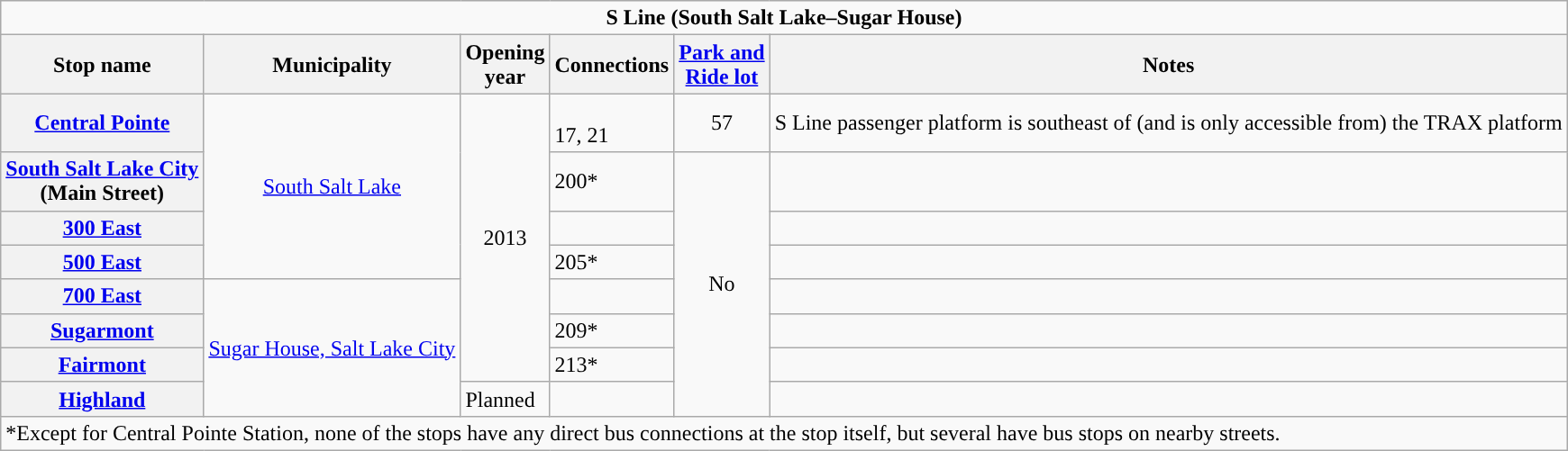<table class="wikitable" style="margin:1em auto;">
<tr>
<td colspan="8" style="text-align:center; color:black;"><strong>S Line (South Salt Lake–Sugar House)</strong></td>
</tr>
<tr>
<th>Stop name</th>
<th>Municipality</th>
<th>Opening<br>year</th>
<th>Connections</th>
<th><a href='#'>Park and<br>Ride lot</a></th>
<th>Notes</th>
</tr>
<tr>
<th><a href='#'>Central Pointe</a></th>
<td rowspan="4" style="text-align:center;"><a href='#'>South Salt Lake</a></td>
<td rowspan="7" style="text-align:center;">2013</td>
<td>   <br> 17, 21</td>
<td style="text-align:center;">57</td>
<td>S Line passenger platform is southeast of (and is only accessible from) the TRAX platform</td>
</tr>
<tr>
<th><a href='#'>South Salt Lake City</a><br>(Main Street)</th>
<td> 200*</td>
<td rowspan="7" style="text-align:center;">No</td>
<td></td>
</tr>
<tr>
<th><a href='#'>300 East</a></th>
<td></td>
<td></td>
</tr>
<tr>
<th><a href='#'>500 East</a></th>
<td> 205*</td>
<td></td>
</tr>
<tr>
<th><a href='#'>700 East</a></th>
<td rowspan="4" style="text-align:center;"><a href='#'>Sugar House, Salt Lake City</a></td>
<td></td>
<td></td>
</tr>
<tr>
<th><a href='#'>Sugarmont</a><br></th>
<td> 209*</td>
<td></td>
</tr>
<tr>
<th><a href='#'>Fairmont</a><br></th>
<td> 213*</td>
<td></td>
</tr>
<tr>
<th><a href='#'>Highland</a></th>
<td>Planned</td>
<td></td>
</tr>
<tr>
<td colspan="6" style="text-align:left;">*Except for Central Pointe Station, none of the stops have any direct bus connections at the stop itself, but several have bus stops on nearby streets.</td>
</tr>
</table>
